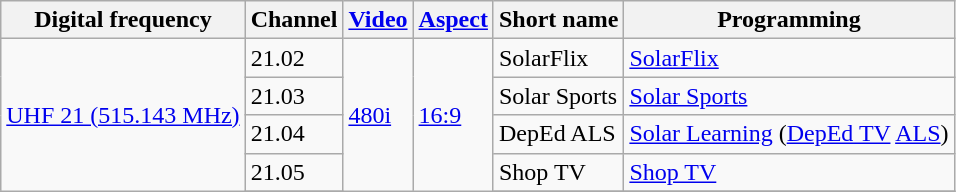<table class="wikitable">
<tr>
<th>Digital frequency</th>
<th>Channel</th>
<th><a href='#'>Video</a></th>
<th><a href='#'>Aspect</a></th>
<th>Short name</th>
<th>Programming</th>
</tr>
<tr>
<td rowspan=5><a href='#'>UHF 21 (515.143 MHz)</a></td>
<td>21.02</td>
<td rowspan=5><a href='#'>480i</a></td>
<td rowspan=5><a href='#'>16:9</a></td>
<td>SolarFlix</td>
<td><a href='#'>SolarFlix</a></td>
</tr>
<tr>
<td>21.03</td>
<td>Solar Sports</td>
<td><a href='#'>Solar Sports</a></td>
</tr>
<tr>
<td>21.04</td>
<td>DepEd ALS</td>
<td><a href='#'>Solar Learning</a> (<a href='#'>DepEd TV</a> <a href='#'>ALS</a>)</td>
</tr>
<tr>
<td>21.05</td>
<td>Shop TV</td>
<td><a href='#'>Shop TV</a></td>
</tr>
<tr>
</tr>
</table>
